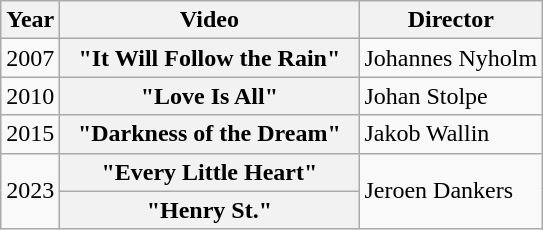<table class="wikitable plainrowheaders">
<tr>
<th>Year</th>
<th style="width:12em;">Video</th>
<th>Director</th>
</tr>
<tr>
<td>2007</td>
<th scope="row">"It Will Follow the Rain"</th>
<td>Johannes Nyholm</td>
</tr>
<tr>
<td>2010</td>
<th scope="row">"Love Is All"</th>
<td>Johan Stolpe</td>
</tr>
<tr>
<td>2015</td>
<th scope="row">"Darkness of the Dream"</th>
<td>Jakob Wallin</td>
</tr>
<tr>
<td rowspan="2">2023</td>
<th scope="row">"Every Little Heart"</th>
<td rowspan="2">Jeroen Dankers</td>
</tr>
<tr>
<th scope="row">"Henry St."</th>
</tr>
</table>
